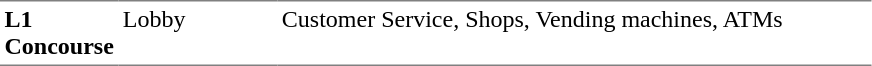<table table border=0 cellspacing=0 cellpadding=3>
<tr>
<td style="border-bottom:solid 1px gray; border-top:solid 1px gray;" valign=top width=50><strong>L1<br>Concourse</strong></td>
<td style="border-bottom:solid 1px gray; border-top:solid 1px gray;" valign=top width=100>Lobby</td>
<td style="border-bottom:solid 1px gray; border-top:solid 1px gray;" valign=top width=390>Customer Service, Shops, Vending machines, ATMs</td>
</tr>
</table>
